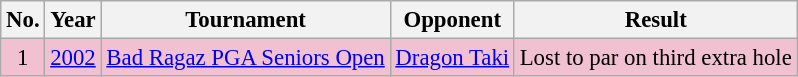<table class="wikitable" style="font-size:95%;">
<tr>
<th>No.</th>
<th>Year</th>
<th>Tournament</th>
<th>Opponent</th>
<th>Result</th>
</tr>
<tr style="background:#F2C1D1;">
<td align=center>1</td>
<td><a href='#'>2002</a></td>
<td><a href='#'>Bad Ragaz PGA Seniors Open</a></td>
<td> <a href='#'>Dragon Taki</a></td>
<td>Lost to par on third extra hole</td>
</tr>
</table>
